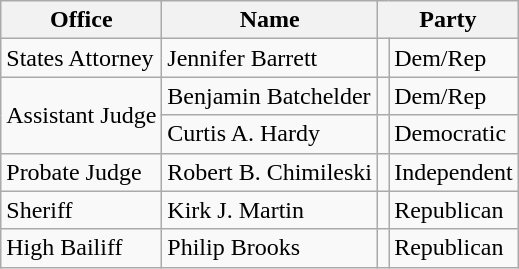<table class="wikitable sortable">
<tr>
<th>Office</th>
<th>Name</th>
<th colspan="2">Party</th>
</tr>
<tr>
<td>States Attorney</td>
<td>Jennifer Barrett</td>
<td></td>
<td>Dem/Rep</td>
</tr>
<tr>
<td rowspan=2>Assistant Judge</td>
<td>Benjamin Batchelder</td>
<td></td>
<td>Dem/Rep</td>
</tr>
<tr>
<td>Curtis A. Hardy</td>
<td></td>
<td>Democratic</td>
</tr>
<tr>
<td>Probate Judge</td>
<td>Robert B. Chimileski</td>
<td></td>
<td>Independent</td>
</tr>
<tr>
<td>Sheriff</td>
<td>Kirk J. Martin</td>
<td></td>
<td>Republican</td>
</tr>
<tr>
<td>High Bailiff</td>
<td>Philip Brooks</td>
<td></td>
<td>Republican</td>
</tr>
</table>
